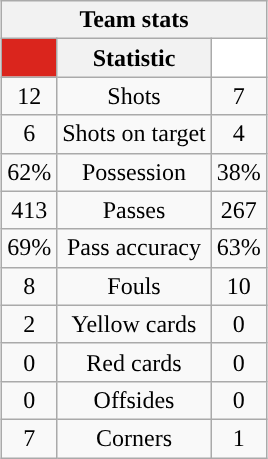<table class="wikitable" style="margin-left: auto; margin-right: auto; border: none; text-align:center;">
<tr>
<th colspan=3>Team stats</th>
</tr>
<tr>
<th style="background: #da251d; color: #FFFFFF;"> <a href='#'></a></th>
<th>Statistic</th>
<th style="background: #FFFFFF; color: #0029CC;"> <a href='#'></a></th>
</tr>
<tr>
<td>12</td>
<td>Shots</td>
<td>7</td>
</tr>
<tr>
<td>6</td>
<td>Shots on target</td>
<td>4</td>
</tr>
<tr>
<td>62%</td>
<td>Possession</td>
<td>38%</td>
</tr>
<tr>
<td>413</td>
<td>Passes</td>
<td>267</td>
</tr>
<tr>
<td>69%</td>
<td>Pass accuracy</td>
<td>63%</td>
</tr>
<tr>
<td>8</td>
<td>Fouls</td>
<td>10</td>
</tr>
<tr>
<td>2</td>
<td>Yellow cards</td>
<td>0</td>
</tr>
<tr>
<td>0</td>
<td>Red cards</td>
<td>0</td>
</tr>
<tr>
<td>0</td>
<td>Offsides</td>
<td>0</td>
</tr>
<tr>
<td>7</td>
<td>Corners</td>
<td>1</td>
</tr>
</table>
